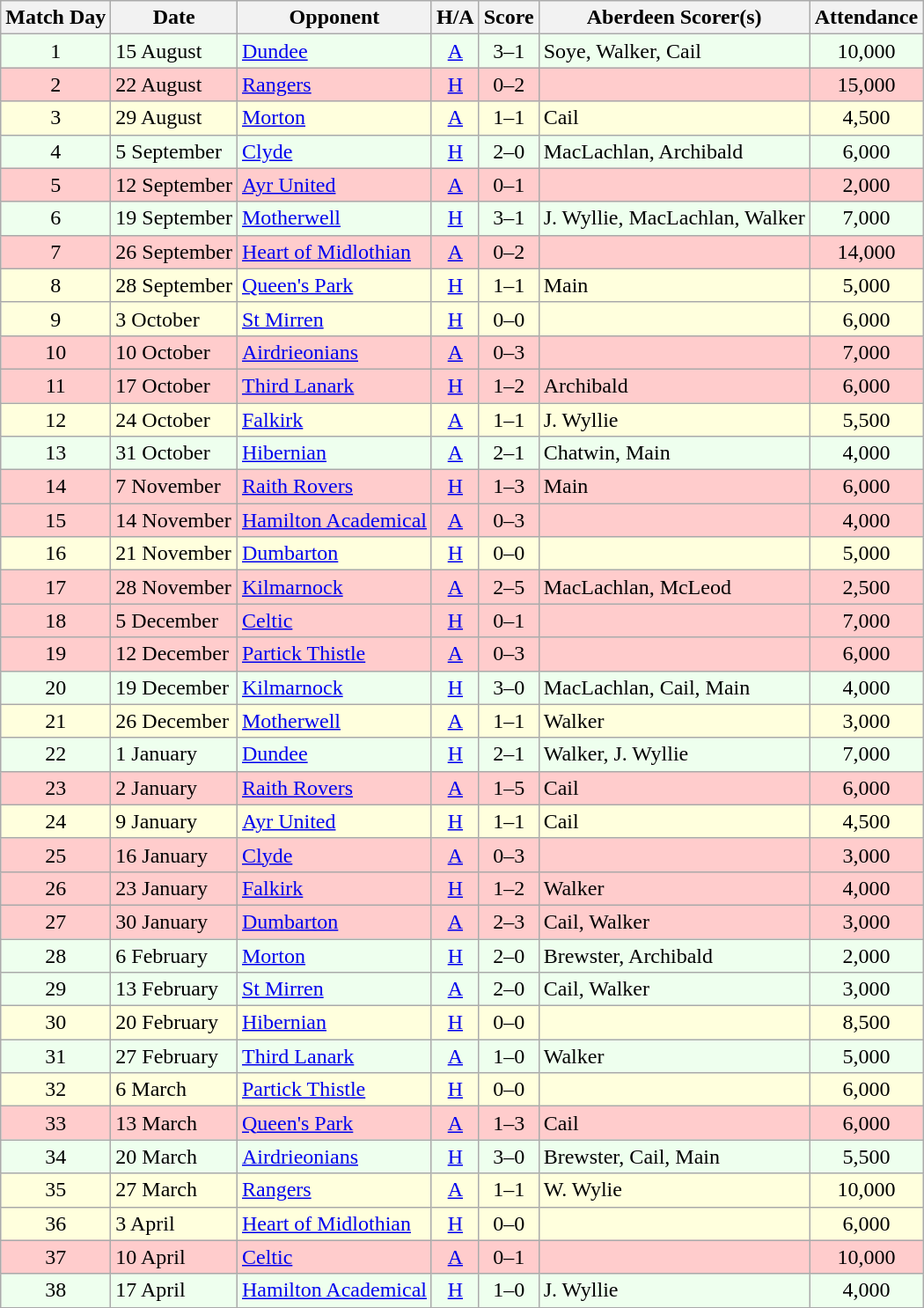<table class="wikitable" style="text-align:center">
<tr>
<th>Match Day</th>
<th>Date</th>
<th>Opponent</th>
<th>H/A</th>
<th>Score</th>
<th>Aberdeen Scorer(s)</th>
<th>Attendance</th>
</tr>
<tr bgcolor=#EEFFEE>
<td>1</td>
<td align=left>15 August</td>
<td align=left><a href='#'>Dundee</a></td>
<td><a href='#'>A</a></td>
<td>3–1</td>
<td align=left>Soye, Walker, Cail</td>
<td>10,000</td>
</tr>
<tr bgcolor=#FFCCCC>
<td>2</td>
<td align=left>22 August</td>
<td align=left><a href='#'>Rangers</a></td>
<td><a href='#'>H</a></td>
<td>0–2</td>
<td align=left></td>
<td>15,000</td>
</tr>
<tr bgcolor=#FFFFDD>
<td>3</td>
<td align=left>29 August</td>
<td align=left><a href='#'>Morton</a></td>
<td><a href='#'>A</a></td>
<td>1–1</td>
<td align=left>Cail</td>
<td>4,500</td>
</tr>
<tr bgcolor=#EEFFEE>
<td>4</td>
<td align=left>5 September</td>
<td align=left><a href='#'>Clyde</a></td>
<td><a href='#'>H</a></td>
<td>2–0</td>
<td align=left>MacLachlan, Archibald</td>
<td>6,000</td>
</tr>
<tr bgcolor=#FFCCCC>
<td>5</td>
<td align=left>12 September</td>
<td align=left><a href='#'>Ayr United</a></td>
<td><a href='#'>A</a></td>
<td>0–1</td>
<td align=left></td>
<td>2,000</td>
</tr>
<tr bgcolor=#EEFFEE>
<td>6</td>
<td align=left>19 September</td>
<td align=left><a href='#'>Motherwell</a></td>
<td><a href='#'>H</a></td>
<td>3–1</td>
<td align=left>J. Wyllie, MacLachlan, Walker</td>
<td>7,000</td>
</tr>
<tr bgcolor=#FFCCCC>
<td>7</td>
<td align=left>26 September</td>
<td align=left><a href='#'>Heart of Midlothian</a></td>
<td><a href='#'>A</a></td>
<td>0–2</td>
<td align=left></td>
<td>14,000</td>
</tr>
<tr bgcolor=#FFFFDD>
<td>8</td>
<td align=left>28 September</td>
<td align=left><a href='#'>Queen's Park</a></td>
<td><a href='#'>H</a></td>
<td>1–1</td>
<td align=left>Main</td>
<td>5,000</td>
</tr>
<tr bgcolor=#FFFFDD>
<td>9</td>
<td align=left>3 October</td>
<td align=left><a href='#'>St Mirren</a></td>
<td><a href='#'>H</a></td>
<td>0–0</td>
<td align=left></td>
<td>6,000</td>
</tr>
<tr bgcolor=#FFCCCC>
<td>10</td>
<td align=left>10 October</td>
<td align=left><a href='#'>Airdrieonians</a></td>
<td><a href='#'>A</a></td>
<td>0–3</td>
<td align=left></td>
<td>7,000</td>
</tr>
<tr bgcolor=#FFCCCC>
<td>11</td>
<td align=left>17 October</td>
<td align=left><a href='#'>Third Lanark</a></td>
<td><a href='#'>H</a></td>
<td>1–2</td>
<td align=left>Archibald</td>
<td>6,000</td>
</tr>
<tr bgcolor=#FFFFDD>
<td>12</td>
<td align=left>24 October</td>
<td align=left><a href='#'>Falkirk</a></td>
<td><a href='#'>A</a></td>
<td>1–1</td>
<td align=left>J. Wyllie</td>
<td>5,500</td>
</tr>
<tr bgcolor=#EEFFEE>
<td>13</td>
<td align=left>31 October</td>
<td align=left><a href='#'>Hibernian</a></td>
<td><a href='#'>A</a></td>
<td>2–1</td>
<td align=left>Chatwin, Main</td>
<td>4,000</td>
</tr>
<tr bgcolor=#FFCCCC>
<td>14</td>
<td align=left>7 November</td>
<td align=left><a href='#'>Raith Rovers</a></td>
<td><a href='#'>H</a></td>
<td>1–3</td>
<td align=left>Main</td>
<td>6,000</td>
</tr>
<tr bgcolor=#FFCCCC>
<td>15</td>
<td align=left>14 November</td>
<td align=left><a href='#'>Hamilton Academical</a></td>
<td><a href='#'>A</a></td>
<td>0–3</td>
<td align=left></td>
<td>4,000</td>
</tr>
<tr bgcolor=#FFFFDD>
<td>16</td>
<td align=left>21 November</td>
<td align=left><a href='#'>Dumbarton</a></td>
<td><a href='#'>H</a></td>
<td>0–0</td>
<td align=left></td>
<td>5,000</td>
</tr>
<tr bgcolor=#FFCCCC>
<td>17</td>
<td align=left>28 November</td>
<td align=left><a href='#'>Kilmarnock</a></td>
<td><a href='#'>A</a></td>
<td>2–5</td>
<td align=left>MacLachlan, McLeod</td>
<td>2,500</td>
</tr>
<tr bgcolor=#FFCCCC>
<td>18</td>
<td align=left>5 December</td>
<td align=left><a href='#'>Celtic</a></td>
<td><a href='#'>H</a></td>
<td>0–1</td>
<td align=left></td>
<td>7,000</td>
</tr>
<tr bgcolor=#FFCCCC>
<td>19</td>
<td align=left>12 December</td>
<td align=left><a href='#'>Partick Thistle</a></td>
<td><a href='#'>A</a></td>
<td>0–3</td>
<td align=left></td>
<td>6,000</td>
</tr>
<tr bgcolor=#EEFFEE>
<td>20</td>
<td align=left>19 December</td>
<td align=left><a href='#'>Kilmarnock</a></td>
<td><a href='#'>H</a></td>
<td>3–0</td>
<td align=left>MacLachlan, Cail, Main</td>
<td>4,000</td>
</tr>
<tr bgcolor=#FFFFDD>
<td>21</td>
<td align=left>26 December</td>
<td align=left><a href='#'>Motherwell</a></td>
<td><a href='#'>A</a></td>
<td>1–1</td>
<td align=left>Walker</td>
<td>3,000</td>
</tr>
<tr bgcolor=#EEFFEE>
<td>22</td>
<td align=left>1 January</td>
<td align=left><a href='#'>Dundee</a></td>
<td><a href='#'>H</a></td>
<td>2–1</td>
<td align=left>Walker, J. Wyllie</td>
<td>7,000</td>
</tr>
<tr bgcolor=#FFCCCC>
<td>23</td>
<td align=left>2 January</td>
<td align=left><a href='#'>Raith Rovers</a></td>
<td><a href='#'>A</a></td>
<td>1–5</td>
<td align=left>Cail</td>
<td>6,000</td>
</tr>
<tr bgcolor=#FFFFDD>
<td>24</td>
<td align=left>9 January</td>
<td align=left><a href='#'>Ayr United</a></td>
<td><a href='#'>H</a></td>
<td>1–1</td>
<td align=left>Cail</td>
<td>4,500</td>
</tr>
<tr bgcolor=#FFCCCC>
<td>25</td>
<td align=left>16 January</td>
<td align=left><a href='#'>Clyde</a></td>
<td><a href='#'>A</a></td>
<td>0–3</td>
<td align=left></td>
<td>3,000</td>
</tr>
<tr bgcolor=#FFCCCC>
<td>26</td>
<td align=left>23 January</td>
<td align=left><a href='#'>Falkirk</a></td>
<td><a href='#'>H</a></td>
<td>1–2</td>
<td align=left>Walker</td>
<td>4,000</td>
</tr>
<tr bgcolor=#FFCCCC>
<td>27</td>
<td align=left>30 January</td>
<td align=left><a href='#'>Dumbarton</a></td>
<td><a href='#'>A</a></td>
<td>2–3</td>
<td align=left>Cail, Walker</td>
<td>3,000</td>
</tr>
<tr bgcolor=#EEFFEE>
<td>28</td>
<td align=left>6 February</td>
<td align=left><a href='#'>Morton</a></td>
<td><a href='#'>H</a></td>
<td>2–0</td>
<td align=left>Brewster, Archibald</td>
<td>2,000</td>
</tr>
<tr bgcolor=#EEFFEE>
<td>29</td>
<td align=left>13 February</td>
<td align=left><a href='#'>St Mirren</a></td>
<td><a href='#'>A</a></td>
<td>2–0</td>
<td align=left>Cail, Walker</td>
<td>3,000</td>
</tr>
<tr bgcolor=#FFFFDD>
<td>30</td>
<td align=left>20 February</td>
<td align=left><a href='#'>Hibernian</a></td>
<td><a href='#'>H</a></td>
<td>0–0</td>
<td align=left></td>
<td>8,500</td>
</tr>
<tr bgcolor=#EEFFEE>
<td>31</td>
<td align=left>27 February</td>
<td align=left><a href='#'>Third Lanark</a></td>
<td><a href='#'>A</a></td>
<td>1–0</td>
<td align=left>Walker</td>
<td>5,000</td>
</tr>
<tr bgcolor=#FFFFDD>
<td>32</td>
<td align=left>6 March</td>
<td align=left><a href='#'>Partick Thistle</a></td>
<td><a href='#'>H</a></td>
<td>0–0</td>
<td align=left></td>
<td>6,000</td>
</tr>
<tr bgcolor=#FFCCCC>
<td>33</td>
<td align=left>13 March</td>
<td align=left><a href='#'>Queen's Park</a></td>
<td><a href='#'>A</a></td>
<td>1–3</td>
<td align=left>Cail</td>
<td>6,000</td>
</tr>
<tr bgcolor=#EEFFEE>
<td>34</td>
<td align=left>20 March</td>
<td align=left><a href='#'>Airdrieonians</a></td>
<td><a href='#'>H</a></td>
<td>3–0</td>
<td align=left>Brewster, Cail, Main</td>
<td>5,500</td>
</tr>
<tr bgcolor=#FFFFDD>
<td>35</td>
<td align=left>27 March</td>
<td align=left><a href='#'>Rangers</a></td>
<td><a href='#'>A</a></td>
<td>1–1</td>
<td align=left>W. Wylie</td>
<td>10,000</td>
</tr>
<tr bgcolor=#FFFFDD>
<td>36</td>
<td align=left>3 April</td>
<td align=left><a href='#'>Heart of Midlothian</a></td>
<td><a href='#'>H</a></td>
<td>0–0</td>
<td align=left></td>
<td>6,000</td>
</tr>
<tr bgcolor=#FFCCCC>
<td>37</td>
<td align=left>10 April</td>
<td align=left><a href='#'>Celtic</a></td>
<td><a href='#'>A</a></td>
<td>0–1</td>
<td align=left></td>
<td>10,000</td>
</tr>
<tr bgcolor=#EEFFEE>
<td>38</td>
<td align=left>17 April</td>
<td align=left><a href='#'>Hamilton Academical</a></td>
<td><a href='#'>H</a></td>
<td>1–0</td>
<td align=left>J. Wyllie</td>
<td>4,000</td>
</tr>
<tr>
</tr>
</table>
